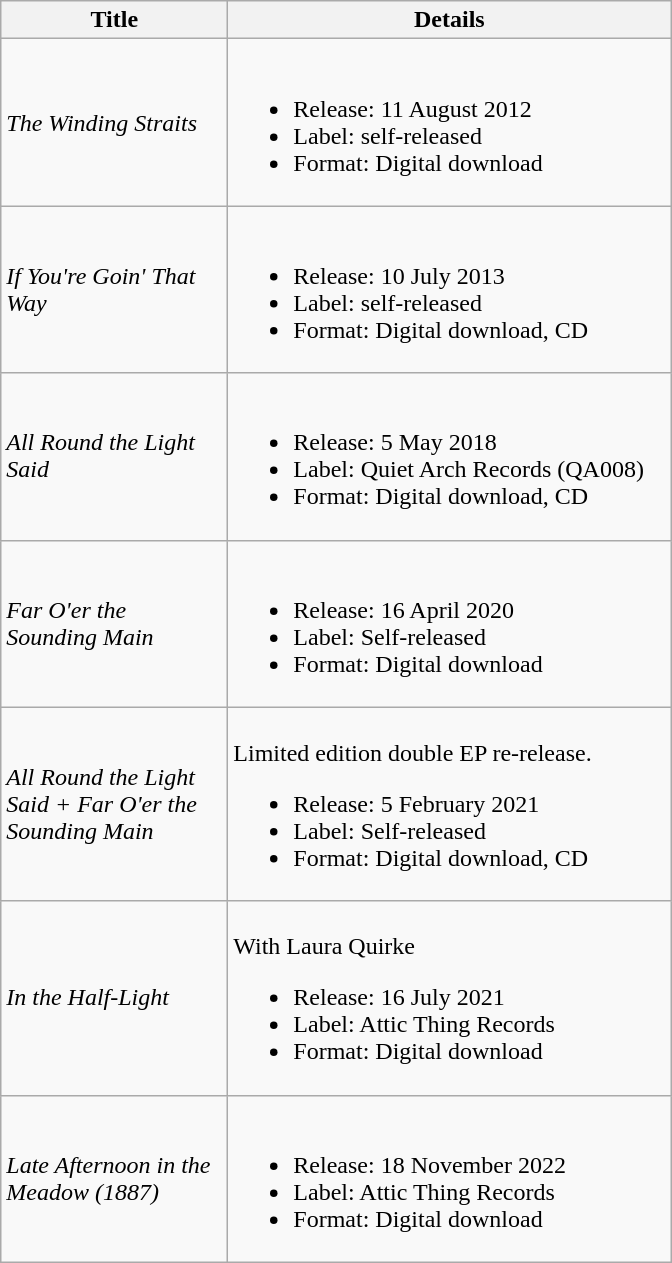<table class="wikitable">
<tr>
<th style="width:9em;">Title</th>
<th style="width:18em;">Details</th>
</tr>
<tr>
<td><em>The Winding Straits</em></td>
<td><br><ul><li>Release: 11 August 2012</li><li>Label: self-released</li><li>Format: Digital download</li></ul></td>
</tr>
<tr>
<td><em>If You're Goin' That Way</em></td>
<td><br><ul><li>Release: 10 July 2013</li><li>Label: self-released</li><li>Format: Digital download, CD</li></ul></td>
</tr>
<tr>
<td><em>All Round the Light Said</em></td>
<td><br><ul><li>Release: 5 May 2018</li><li>Label: Quiet Arch Records (QA008)</li><li>Format: Digital download, CD</li></ul></td>
</tr>
<tr>
<td><em>Far O'er the Sounding Main</em></td>
<td><br><ul><li>Release:  16 April 2020</li><li>Label: Self-released</li><li>Format: Digital download</li></ul></td>
</tr>
<tr>
<td><em>All Round the Light Said + Far O'er the Sounding Main</em></td>
<td><br>Limited edition double EP re-release.<ul><li>Release: 5 February 2021</li><li>Label: Self-released</li><li>Format: Digital download, CD</li></ul></td>
</tr>
<tr>
<td><em>In the Half-Light</em></td>
<td><br>With Laura Quirke<ul><li>Release: 16 July 2021</li><li>Label: Attic Thing Records</li><li>Format: Digital download</li></ul></td>
</tr>
<tr>
<td><em>Late Afternoon in the Meadow (1887)</em></td>
<td><br><ul><li>Release: 18 November 2022</li><li>Label: Attic Thing Records</li><li>Format: Digital download</li></ul></td>
</tr>
</table>
